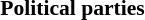<table class="toccolours" style="font-size:90%" width="250">
<tr>
<th>Political parties</th>
</tr>
<tr>
<td></td>
</tr>
</table>
